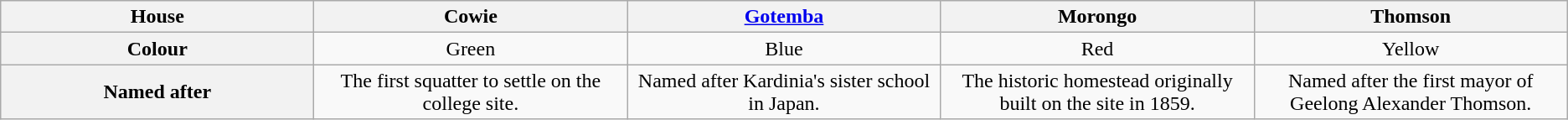<table class="wikitable" style="text-align:center">
<tr>
<th width=20%>House</th>
<th width=20%>Cowie</th>
<th width=20%><a href='#'>Gotemba</a></th>
<th width=20%>Morongo</th>
<th width=20%>Thomson</th>
</tr>
<tr>
<th>Colour</th>
<td>Green </td>
<td>Blue </td>
<td>Red </td>
<td>Yellow </td>
</tr>
<tr>
<th>Named after</th>
<td>The first squatter to settle on the college site.</td>
<td>Named after Kardinia's sister school in Japan.</td>
<td>The historic homestead originally built on the site in 1859.</td>
<td>Named after the first mayor of Geelong Alexander Thomson.</td>
</tr>
</table>
